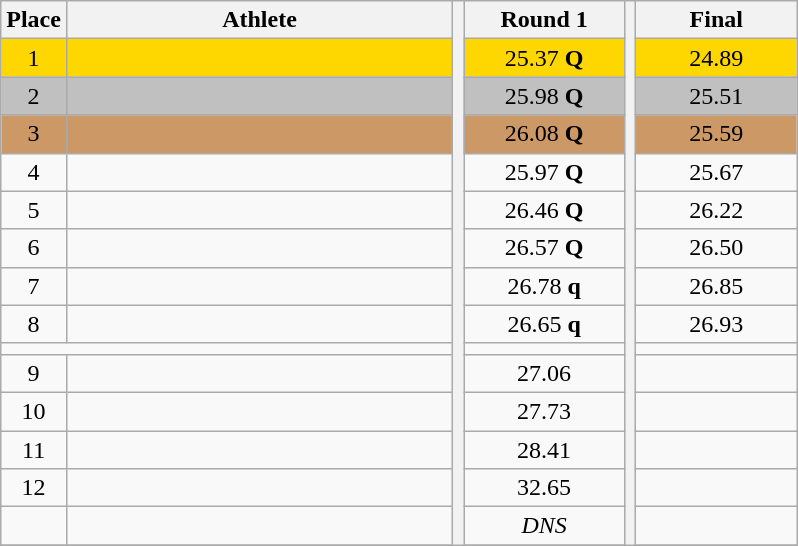<table class="wikitable" style="text-align:center">
<tr>
<th>Place</th>
<th width=250>Athlete</th>
<th rowspan=31></th>
<th width=100>Round 1</th>
<th rowspan=31></th>
<th width=100>Final</th>
</tr>
<tr bgcolor=gold>
<td>1</td>
<td align=left></td>
<td>25.37 <strong>Q</strong></td>
<td>24.89</td>
</tr>
<tr bgcolor=silver>
<td>2</td>
<td align=left></td>
<td>25.98 <strong>Q</strong></td>
<td>25.51</td>
</tr>
<tr bgcolor=cc9966>
<td>3</td>
<td align=left></td>
<td>26.08 <strong>Q</strong></td>
<td>25.59</td>
</tr>
<tr>
<td>4</td>
<td align=left></td>
<td>25.97 <strong>Q</strong></td>
<td>25.67</td>
</tr>
<tr>
<td>5</td>
<td align=left></td>
<td>26.46 <strong>Q</strong></td>
<td>26.22</td>
</tr>
<tr>
<td>6</td>
<td align=left></td>
<td>26.57 <strong>Q</strong></td>
<td>26.50</td>
</tr>
<tr>
<td>7</td>
<td align=left></td>
<td>26.78 <strong>q</strong></td>
<td>26.85</td>
</tr>
<tr>
<td>8</td>
<td align=left></td>
<td>26.65 <strong>q</strong></td>
<td>26.93</td>
</tr>
<tr>
<td colspan=10></td>
</tr>
<tr>
<td>9</td>
<td align=left></td>
<td>27.06</td>
<td></td>
</tr>
<tr>
<td>10</td>
<td align=left></td>
<td>27.73</td>
<td></td>
</tr>
<tr>
<td>11</td>
<td align=left></td>
<td>28.41</td>
<td></td>
</tr>
<tr>
<td>12</td>
<td align=left></td>
<td>32.65</td>
<td></td>
</tr>
<tr>
<td></td>
<td align=left></td>
<td><em>DNS</em></td>
<td></td>
</tr>
<tr>
</tr>
</table>
